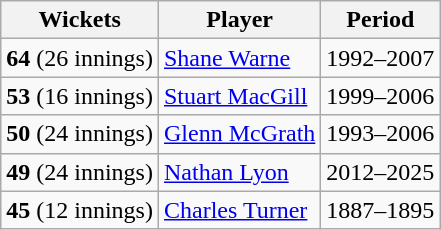<table class="wikitable">
<tr>
<th>Wickets</th>
<th>Player</th>
<th>Period</th>
</tr>
<tr>
<td><strong>64</strong> (26 innings)</td>
<td> <a href='#'>Shane Warne</a></td>
<td>1992–2007</td>
</tr>
<tr>
<td><strong>53</strong> (16 innings)</td>
<td> <a href='#'>Stuart MacGill</a></td>
<td>1999–2006</td>
</tr>
<tr>
<td><strong>50</strong> (24 innings)</td>
<td> <a href='#'>Glenn McGrath</a></td>
<td>1993–2006</td>
</tr>
<tr>
<td><strong>49</strong> (24 innings)</td>
<td> <a href='#'>Nathan Lyon</a></td>
<td>2012–2025</td>
</tr>
<tr>
<td><strong>45</strong> (12 innings)</td>
<td> <a href='#'>Charles Turner</a></td>
<td>1887–1895</td>
</tr>
</table>
